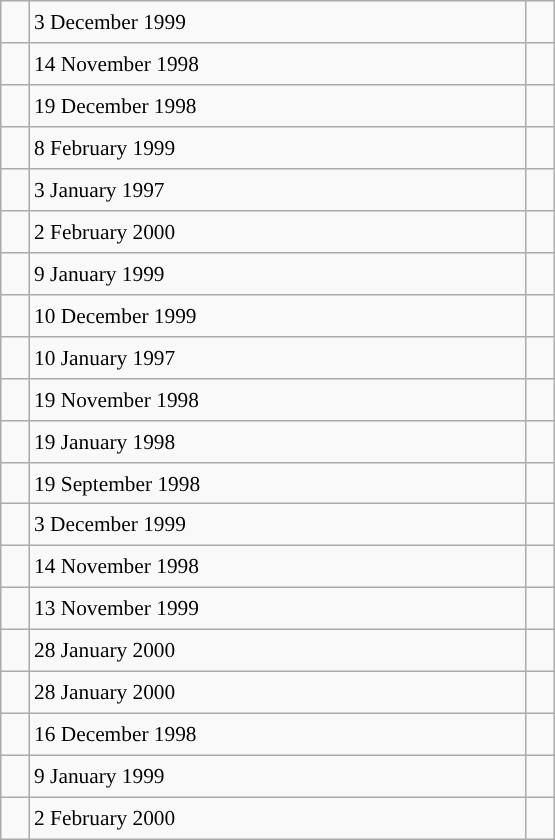<table class="wikitable" style="font-size: 89%; float: left; width: 26em; margin-right: 1em; height: 560px;">
<tr>
<td></td>
<td>3 December 1999</td>
<td></td>
</tr>
<tr>
<td></td>
<td>14 November 1998</td>
<td></td>
</tr>
<tr>
<td></td>
<td>19 December 1998</td>
<td></td>
</tr>
<tr>
<td></td>
<td>8 February 1999</td>
<td></td>
</tr>
<tr>
<td></td>
<td>3 January 1997</td>
<td></td>
</tr>
<tr>
<td></td>
<td>2 February 2000</td>
<td></td>
</tr>
<tr>
<td></td>
<td>9 January 1999</td>
<td></td>
</tr>
<tr>
<td></td>
<td>10 December 1999</td>
<td></td>
</tr>
<tr>
<td></td>
<td>10 January 1997</td>
<td></td>
</tr>
<tr>
<td></td>
<td>19 November 1998</td>
<td></td>
</tr>
<tr>
<td></td>
<td>19 January 1998</td>
<td></td>
</tr>
<tr>
<td></td>
<td>19 September 1998</td>
<td></td>
</tr>
<tr>
<td></td>
<td>3 December 1999</td>
<td></td>
</tr>
<tr>
<td></td>
<td>14 November 1998</td>
<td></td>
</tr>
<tr>
<td></td>
<td>13 November 1999</td>
<td></td>
</tr>
<tr>
<td></td>
<td>28 January 2000</td>
<td></td>
</tr>
<tr>
<td></td>
<td>28 January 2000</td>
<td></td>
</tr>
<tr>
<td></td>
<td>16 December 1998</td>
<td></td>
</tr>
<tr>
<td></td>
<td>9 January 1999</td>
<td></td>
</tr>
<tr>
<td></td>
<td>2 February 2000</td>
<td></td>
</tr>
</table>
